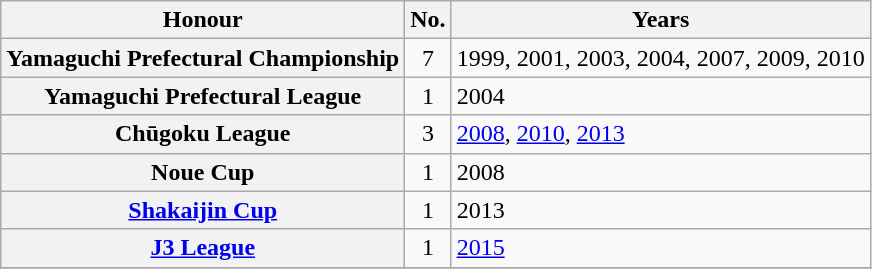<table class="wikitable plainrowheaders">
<tr>
<th scope=col>Honour</th>
<th scope=col>No.</th>
<th scope=col>Years</th>
</tr>
<tr>
<th scope=row>Yamaguchi Prefectural Championship</th>
<td align="center">7</td>
<td>1999, 2001, 2003, 2004, 2007, 2009, 2010</td>
</tr>
<tr>
<th scope=row>Yamaguchi Prefectural League</th>
<td align="center">1</td>
<td>2004</td>
</tr>
<tr>
<th scope=row>Chūgoku League</th>
<td align="center">3</td>
<td><a href='#'>2008</a>, <a href='#'>2010</a>, <a href='#'>2013</a></td>
</tr>
<tr>
<th scope=row>Noue Cup</th>
<td align="center">1</td>
<td>2008</td>
</tr>
<tr>
<th scope=row><a href='#'>Shakaijin Cup</a></th>
<td align="center">1</td>
<td>2013</td>
</tr>
<tr>
<th scope=row><a href='#'>J3 League</a></th>
<td align="center">1</td>
<td><a href='#'>2015</a></td>
</tr>
<tr>
</tr>
</table>
